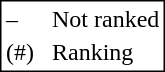<table style="border:1px solid black;">
<tr>
<td>–</td>
<td> </td>
<td>Not ranked</td>
</tr>
<tr>
<td>(#)</td>
<td> </td>
<td>Ranking</td>
</tr>
</table>
